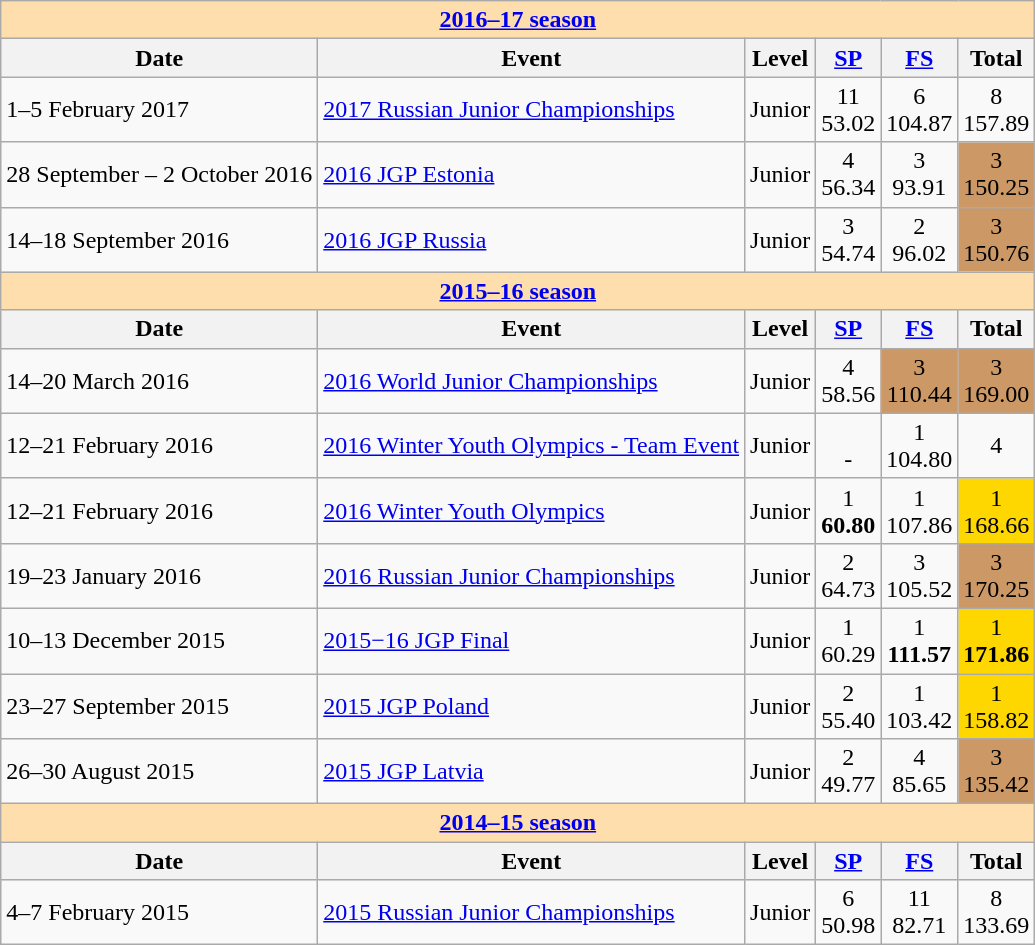<table class="wikitable">
<tr>
<td style="background-color: #ffdead; " colspan=8 align=center><a href='#'><strong>2016–17 season</strong></a></td>
</tr>
<tr>
<th>Date</th>
<th>Event</th>
<th>Level</th>
<th><a href='#'>SP</a></th>
<th><a href='#'>FS</a></th>
<th>Total</th>
</tr>
<tr>
<td>1–5 February 2017</td>
<td><a href='#'>2017 Russian Junior Championships</a></td>
<td>Junior</td>
<td align=center>11 <br> 53.02</td>
<td align=center>6 <br> 104.87</td>
<td align=center>8 <br> 157.89</td>
</tr>
<tr>
<td>28 September  – 2 October 2016</td>
<td><a href='#'>2016 JGP Estonia</a></td>
<td>Junior</td>
<td align=center>4 <br> 56.34</td>
<td align=center>3 <br> 93.91</td>
<td align=center bgcolor=cc9966>3 <br> 150.25</td>
</tr>
<tr>
<td>14–18 September 2016</td>
<td><a href='#'>2016 JGP Russia</a></td>
<td>Junior</td>
<td align=center>3 <br> 54.74</td>
<td align=center>2 <br> 96.02</td>
<td align=center bgcolor=cc9966>3 <br> 150.76</td>
</tr>
<tr>
<td style="background-color: #ffdead; " colspan=8 align=center><a href='#'><strong>2015–16 season</strong></a></td>
</tr>
<tr>
<th>Date</th>
<th>Event</th>
<th>Level</th>
<th><a href='#'>SP</a></th>
<th><a href='#'>FS</a></th>
<th>Total</th>
</tr>
<tr>
<td>14–20 March 2016</td>
<td><a href='#'>2016 World Junior Championships</a></td>
<td>Junior</td>
<td align=center>4 <br> 58.56</td>
<td align=center bgcolor=cc9966>3 <br> 110.44</td>
<td align=center bgcolor=cc9966>3 <br> 169.00</td>
</tr>
<tr>
<td>12–21 February 2016</td>
<td><a href='#'>2016 Winter Youth Olympics - Team Event</a></td>
<td>Junior</td>
<td align=center><br> -</td>
<td align=center>1 <br> 104.80</td>
<td align=center>4 <br></td>
</tr>
<tr>
<td>12–21 February 2016</td>
<td><a href='#'>2016 Winter Youth Olympics</a></td>
<td>Junior</td>
<td align=center>1 <br> <strong>60.80</strong></td>
<td align=center>1 <br> 107.86</td>
<td align=center bgcolor=gold>1 <br> 168.66</td>
</tr>
<tr>
<td>19–23 January 2016</td>
<td><a href='#'>2016 Russian Junior Championships</a></td>
<td>Junior</td>
<td align=center>2 <br> 64.73</td>
<td align=center>3 <br> 105.52</td>
<td align=center bgcolor=cc9966>3 <br> 170.25</td>
</tr>
<tr>
<td>10–13 December 2015</td>
<td><a href='#'>2015−16 JGP Final</a></td>
<td>Junior</td>
<td align=center>1 <br> 60.29</td>
<td align=center>1 <br> <strong>111.57</strong></td>
<td align=center bgcolor=gold>1 <br> <strong>171.86</strong></td>
</tr>
<tr>
<td>23–27 September 2015</td>
<td><a href='#'>2015 JGP Poland</a></td>
<td>Junior</td>
<td align=center>2 <br> 55.40</td>
<td align=center>1 <br> 103.42</td>
<td align=center bgcolor=gold>1 <br> 158.82</td>
</tr>
<tr>
<td>26–30 August 2015</td>
<td><a href='#'>2015 JGP Latvia</a></td>
<td>Junior</td>
<td align=center>2 <br> 49.77</td>
<td align=center>4 <br> 85.65</td>
<td align=center bgcolor=cc9966>3 <br> 135.42</td>
</tr>
<tr>
<td style="background-color: #ffdead; " colspan=8 align=center><a href='#'><strong>2014–15 season</strong></a></td>
</tr>
<tr>
<th>Date</th>
<th>Event</th>
<th>Level</th>
<th><a href='#'>SP</a></th>
<th><a href='#'>FS</a></th>
<th>Total</th>
</tr>
<tr>
<td>4–7 February 2015</td>
<td><a href='#'>2015 Russian Junior Championships</a></td>
<td>Junior</td>
<td align=center>6 <br> 50.98</td>
<td align=center>11 <br> 82.71</td>
<td align=center>8 <br> 133.69</td>
</tr>
</table>
